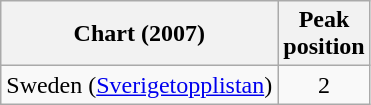<table class="wikitable">
<tr>
<th>Chart (2007)</th>
<th>Peak<br>position</th>
</tr>
<tr>
<td>Sweden (<a href='#'>Sverigetopplistan</a>)</td>
<td align="center">2</td>
</tr>
</table>
